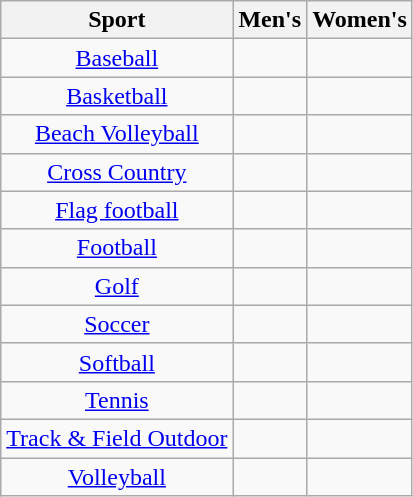<table class="wikitable" style="text-align:center">
<tr>
<th>Sport</th>
<th>Men's</th>
<th>Women's</th>
</tr>
<tr>
<td><a href='#'>Baseball</a></td>
<td></td>
<td></td>
</tr>
<tr>
<td><a href='#'>Basketball</a></td>
<td></td>
<td></td>
</tr>
<tr>
<td><a href='#'>Beach Volleyball </a></td>
<td></td>
<td></td>
</tr>
<tr>
<td><a href='#'>Cross Country</a></td>
<td></td>
<td></td>
</tr>
<tr>
<td><a href='#'>Flag football</a></td>
<td></td>
<td></td>
</tr>
<tr>
<td><a href='#'>Football</a></td>
<td></td>
<td></td>
</tr>
<tr>
<td><a href='#'>Golf</a></td>
<td></td>
<td></td>
</tr>
<tr>
<td><a href='#'>Soccer</a></td>
<td></td>
<td></td>
</tr>
<tr>
<td><a href='#'>Softball</a></td>
<td></td>
<td></td>
</tr>
<tr>
<td><a href='#'>Tennis</a></td>
<td></td>
<td></td>
</tr>
<tr>
<td><a href='#'>Track & Field Outdoor</a></td>
<td></td>
<td></td>
</tr>
<tr>
<td><a href='#'>Volleyball</a></td>
<td></td>
<td></td>
</tr>
</table>
